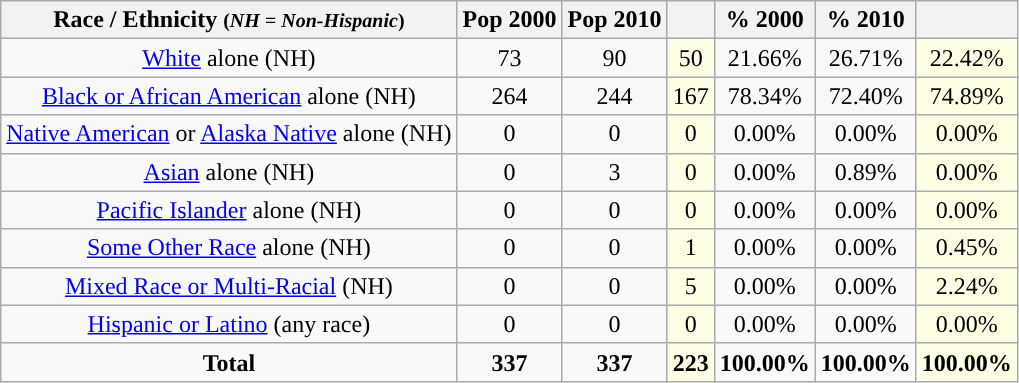<table class="wikitable" style="text-align:center;">
<tr>
<th>Race / Ethnicity <small>(<em>NH = Non-Hispanic</em>)</small></th>
<th>Pop 2000</th>
<th>Pop 2010</th>
<th></th>
<th>% 2000</th>
<th>% 2010</th>
<th></th>
</tr>
<tr>
<td><a href='#'>White</a> alone (NH)</td>
<td>73</td>
<td>90</td>
<td style='background: #ffffe6;'>50</td>
<td>21.66%</td>
<td>26.71%</td>
<td style='background: #ffffe6;'>22.42%</td>
</tr>
<tr>
<td><a href='#'>Black or African American</a> alone (NH)</td>
<td>264</td>
<td>244</td>
<td style='background: #ffffe6;'>167</td>
<td>78.34%</td>
<td>72.40%</td>
<td style='background: #ffffe6;'>74.89%</td>
</tr>
<tr>
<td><a href='#'>Native American</a> or <a href='#'>Alaska Native</a> alone (NH)</td>
<td>0</td>
<td>0</td>
<td style='background: #ffffe6;'>0</td>
<td>0.00%</td>
<td>0.00%</td>
<td style='background: #ffffe6;'>0.00%</td>
</tr>
<tr>
<td><a href='#'>Asian</a> alone (NH)</td>
<td>0</td>
<td>3</td>
<td style='background: #ffffe6;'>0</td>
<td>0.00%</td>
<td>0.89%</td>
<td style='background: #ffffe6;'>0.00%</td>
</tr>
<tr>
<td><a href='#'>Pacific Islander</a> alone (NH)</td>
<td>0</td>
<td>0</td>
<td style='background: #ffffe6;'>0</td>
<td>0.00%</td>
<td>0.00%</td>
<td style='background: #ffffe6;'>0.00%</td>
</tr>
<tr>
<td><a href='#'>Some Other Race</a> alone (NH)</td>
<td>0</td>
<td>0</td>
<td style='background: #ffffe6;'>1</td>
<td>0.00%</td>
<td>0.00%</td>
<td style='background: #ffffe6;'>0.45%</td>
</tr>
<tr>
<td><a href='#'>Mixed Race or Multi-Racial</a> (NH)</td>
<td>0</td>
<td>0</td>
<td style='background: #ffffe6;'>5</td>
<td>0.00%</td>
<td>0.00%</td>
<td style='background: #ffffe6;'>2.24%</td>
</tr>
<tr>
<td><a href='#'>Hispanic or Latino</a> (any race)</td>
<td>0</td>
<td>0</td>
<td style='background: #ffffe6;'>0</td>
<td>0.00%</td>
<td>0.00%</td>
<td style='background: #ffffe6;'>0.00%</td>
</tr>
<tr>
<td><strong>Total</strong></td>
<td><strong>337</strong></td>
<td><strong>337</strong></td>
<td style='background: #ffffe6;'><strong>223</strong></td>
<td><strong>100.00%</strong></td>
<td><strong>100.00%</strong></td>
<td style='background: #ffffe6;'><strong>100.00%</strong></td>
</tr>
</table>
